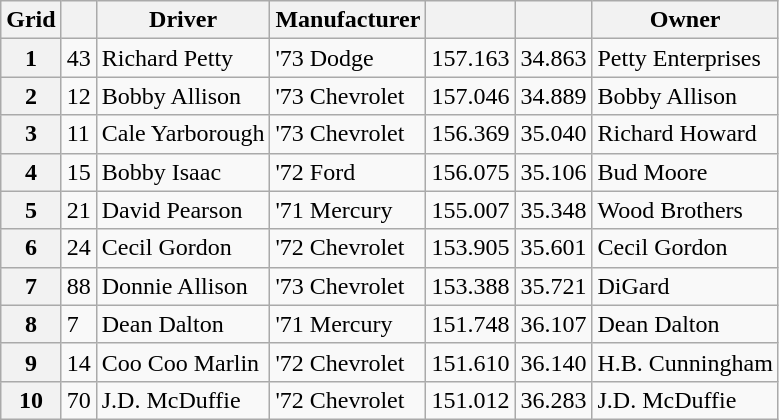<table class="wikitable">
<tr>
<th>Grid</th>
<th></th>
<th>Driver</th>
<th>Manufacturer</th>
<th></th>
<th></th>
<th>Owner</th>
</tr>
<tr>
<th>1</th>
<td>43</td>
<td>Richard Petty</td>
<td>'73 Dodge</td>
<td>157.163</td>
<td>34.863</td>
<td>Petty Enterprises</td>
</tr>
<tr>
<th>2</th>
<td>12</td>
<td>Bobby Allison</td>
<td>'73 Chevrolet</td>
<td>157.046</td>
<td>34.889</td>
<td>Bobby Allison</td>
</tr>
<tr>
<th>3</th>
<td>11</td>
<td>Cale Yarborough</td>
<td>'73 Chevrolet</td>
<td>156.369</td>
<td>35.040</td>
<td>Richard Howard</td>
</tr>
<tr>
<th>4</th>
<td>15</td>
<td>Bobby Isaac</td>
<td>'72 Ford</td>
<td>156.075</td>
<td>35.106</td>
<td>Bud Moore</td>
</tr>
<tr>
<th>5</th>
<td>21</td>
<td>David Pearson</td>
<td>'71 Mercury</td>
<td>155.007</td>
<td>35.348</td>
<td>Wood Brothers</td>
</tr>
<tr>
<th>6</th>
<td>24</td>
<td>Cecil Gordon</td>
<td>'72 Chevrolet</td>
<td>153.905</td>
<td>35.601</td>
<td>Cecil Gordon</td>
</tr>
<tr>
<th>7</th>
<td>88</td>
<td>Donnie Allison</td>
<td>'73 Chevrolet</td>
<td>153.388</td>
<td>35.721</td>
<td>DiGard</td>
</tr>
<tr>
<th>8</th>
<td>7</td>
<td>Dean Dalton</td>
<td>'71 Mercury</td>
<td>151.748</td>
<td>36.107</td>
<td>Dean Dalton</td>
</tr>
<tr>
<th>9</th>
<td>14</td>
<td>Coo Coo Marlin</td>
<td>'72 Chevrolet</td>
<td>151.610</td>
<td>36.140</td>
<td>H.B. Cunningham</td>
</tr>
<tr>
<th>10</th>
<td>70</td>
<td>J.D. McDuffie</td>
<td>'72 Chevrolet</td>
<td>151.012</td>
<td>36.283</td>
<td>J.D. McDuffie</td>
</tr>
</table>
